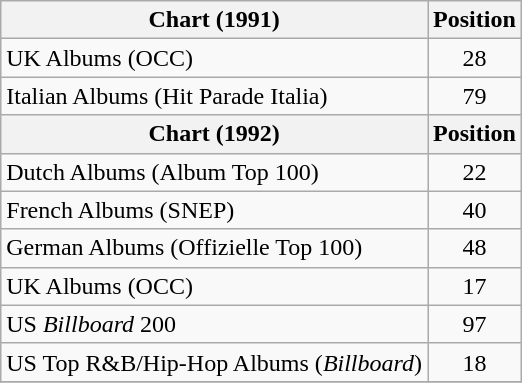<table class="wikitable sortable">
<tr>
<th>Chart (1991)</th>
<th>Position</th>
</tr>
<tr>
<td align="left">UK Albums (OCC)</td>
<td align="center">28</td>
</tr>
<tr>
<td align="left">Italian Albums (Hit Parade Italia)</td>
<td align="center">79</td>
</tr>
<tr>
<th>Chart (1992)</th>
<th>Position</th>
</tr>
<tr>
<td align="left">Dutch Albums (Album Top 100)</td>
<td align="center">22</td>
</tr>
<tr>
<td align="left">French Albums (SNEP)</td>
<td align="center">40</td>
</tr>
<tr>
<td align="left">German Albums (Offizielle Top 100)</td>
<td align="center">48</td>
</tr>
<tr>
<td align="left">UK Albums (OCC)</td>
<td align="center">17</td>
</tr>
<tr>
<td align="left">US <em>Billboard</em> 200</td>
<td align="center">97</td>
</tr>
<tr>
<td align="left">US Top R&B/Hip-Hop Albums (<em>Billboard</em>)</td>
<td align="center">18</td>
</tr>
<tr>
</tr>
</table>
